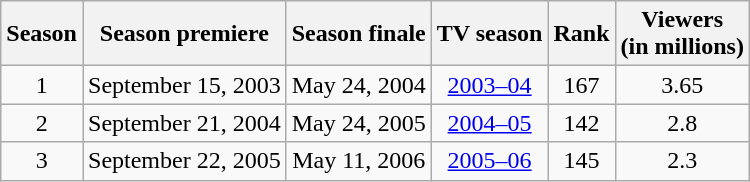<table class="wikitable plainrowheaders" style="text-align:center">
<tr>
<th scope="col" style= rowspan="2">Season</th>
<th scope="col" style= rowspan="2">Season premiere</th>
<th scope="col" style=rowspan="2">Season finale</th>
<th scope="col" style= rowspan="2">TV season</th>
<th scope="col" style=rowspan="2">Rank</th>
<th scope="col" style=rowspan="2">Viewers<br>(in millions)</th>
</tr>
<tr>
<td scope="row">1</td>
<td>September 15, 2003</td>
<td>May 24, 2004</td>
<td><a href='#'>2003–04</a></td>
<td>167</td>
<td>3.65</td>
</tr>
<tr>
<td scope="row">2</td>
<td>September 21, 2004</td>
<td>May 24, 2005</td>
<td><a href='#'>2004–05</a></td>
<td>142</td>
<td>2.8</td>
</tr>
<tr>
<td scope="row">3</td>
<td>September 22, 2005</td>
<td>May 11, 2006</td>
<td><a href='#'>2005–06</a></td>
<td>145</td>
<td>2.3</td>
</tr>
</table>
